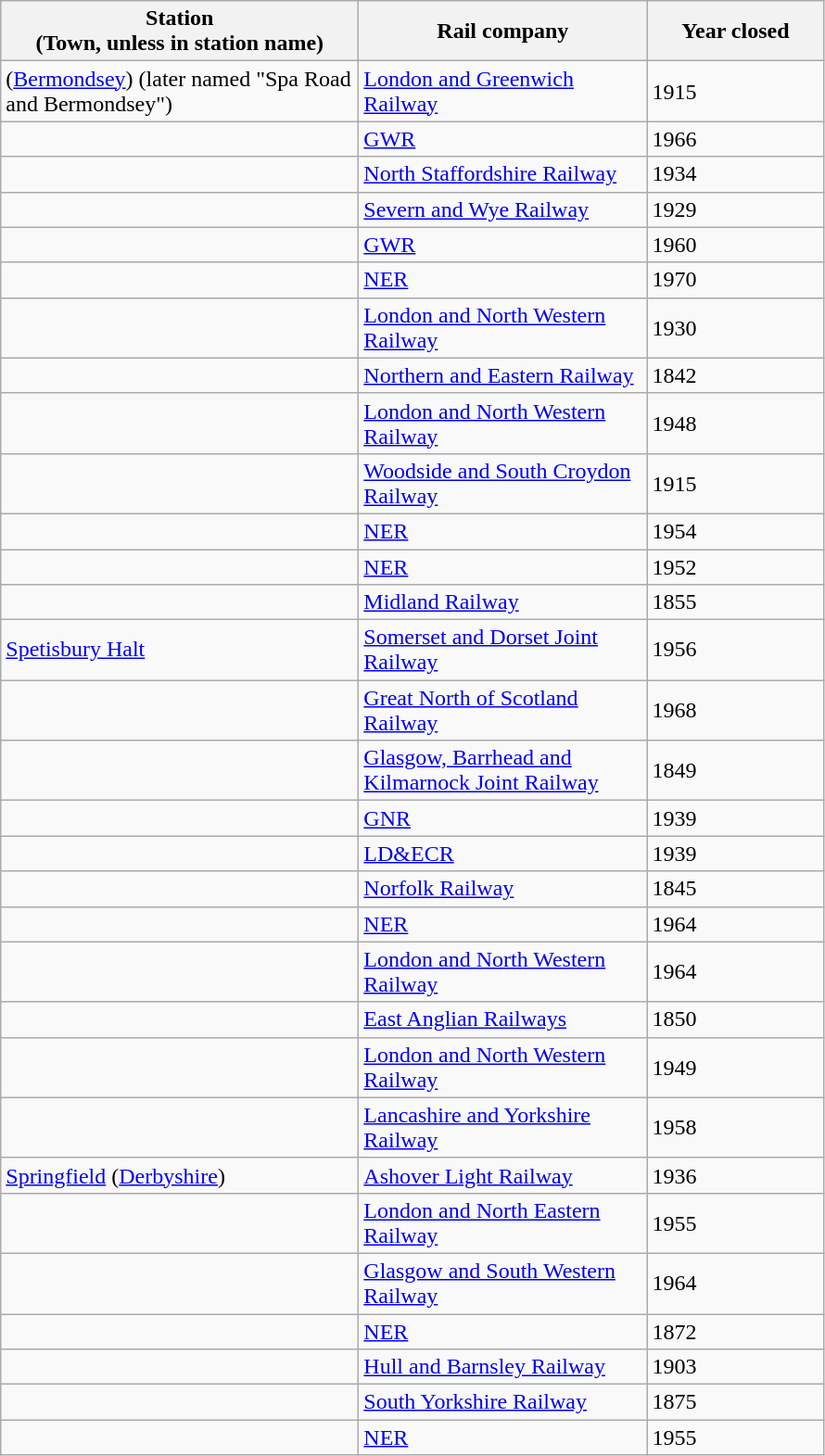<table class="wikitable sortable">
<tr>
<th style="width:250px">Station<br>(Town, unless in station name)</th>
<th style="width:200px">Rail company</th>
<th style="width:120px">Year closed</th>
</tr>
<tr>
<td> (<a href='#'>Bermondsey</a>) (later named "Spa Road and Bermondsey")</td>
<td><a href='#'>London and Greenwich Railway</a></td>
<td>1915</td>
</tr>
<tr>
<td></td>
<td><a href='#'>GWR</a></td>
<td>1966</td>
</tr>
<tr>
<td></td>
<td><a href='#'>North Staffordshire Railway</a></td>
<td>1934</td>
</tr>
<tr>
<td></td>
<td><a href='#'>Severn and Wye Railway</a></td>
<td>1929</td>
</tr>
<tr>
<td></td>
<td><a href='#'>GWR</a></td>
<td>1960</td>
</tr>
<tr>
<td></td>
<td><a href='#'>NER</a></td>
<td>1970</td>
</tr>
<tr>
<td></td>
<td><a href='#'>London and North Western Railway</a></td>
<td>1930</td>
</tr>
<tr>
<td></td>
<td><a href='#'>Northern and Eastern Railway</a></td>
<td>1842</td>
</tr>
<tr>
<td></td>
<td><a href='#'>London and North Western Railway</a></td>
<td>1948</td>
</tr>
<tr>
<td></td>
<td><a href='#'>Woodside and South Croydon Railway</a></td>
<td>1915</td>
</tr>
<tr>
<td></td>
<td><a href='#'>NER</a></td>
<td>1954</td>
</tr>
<tr>
<td></td>
<td><a href='#'>NER</a></td>
<td>1952</td>
</tr>
<tr>
<td></td>
<td><a href='#'>Midland Railway</a></td>
<td>1855</td>
</tr>
<tr>
<td><a href='#'>Spetisbury Halt</a></td>
<td><a href='#'>Somerset and Dorset Joint Railway</a></td>
<td>1956</td>
</tr>
<tr>
<td></td>
<td><a href='#'>Great North of Scotland Railway</a></td>
<td>1968</td>
</tr>
<tr>
<td></td>
<td><a href='#'>Glasgow, Barrhead and Kilmarnock Joint Railway</a></td>
<td>1849</td>
</tr>
<tr>
<td></td>
<td><a href='#'>GNR</a></td>
<td>1939</td>
</tr>
<tr>
<td></td>
<td><a href='#'>LD&ECR</a></td>
<td>1939</td>
</tr>
<tr>
<td></td>
<td><a href='#'>Norfolk Railway</a></td>
<td>1845</td>
</tr>
<tr>
<td></td>
<td><a href='#'>NER</a></td>
<td>1964</td>
</tr>
<tr>
<td></td>
<td><a href='#'>London and North Western Railway</a></td>
<td>1964</td>
</tr>
<tr>
<td></td>
<td><a href='#'>East Anglian Railways</a></td>
<td>1850</td>
</tr>
<tr>
<td></td>
<td><a href='#'>London and North Western Railway</a></td>
<td>1949</td>
</tr>
<tr>
<td></td>
<td><a href='#'>Lancashire and Yorkshire Railway</a></td>
<td>1958</td>
</tr>
<tr>
<td><a href='#'>Springfield</a> (<a href='#'>Derbyshire</a>)</td>
<td><a href='#'>Ashover Light Railway</a></td>
<td>1936</td>
</tr>
<tr>
<td></td>
<td><a href='#'>London and North Eastern Railway</a></td>
<td>1955</td>
</tr>
<tr>
<td></td>
<td><a href='#'>Glasgow and South Western Railway</a></td>
<td>1964</td>
</tr>
<tr>
<td></td>
<td><a href='#'>NER</a></td>
<td>1872</td>
</tr>
<tr>
<td></td>
<td><a href='#'>Hull and Barnsley Railway</a></td>
<td>1903</td>
</tr>
<tr>
<td></td>
<td><a href='#'>South Yorkshire Railway</a></td>
<td>1875</td>
</tr>
<tr>
<td></td>
<td><a href='#'>NER</a></td>
<td>1955</td>
</tr>
</table>
